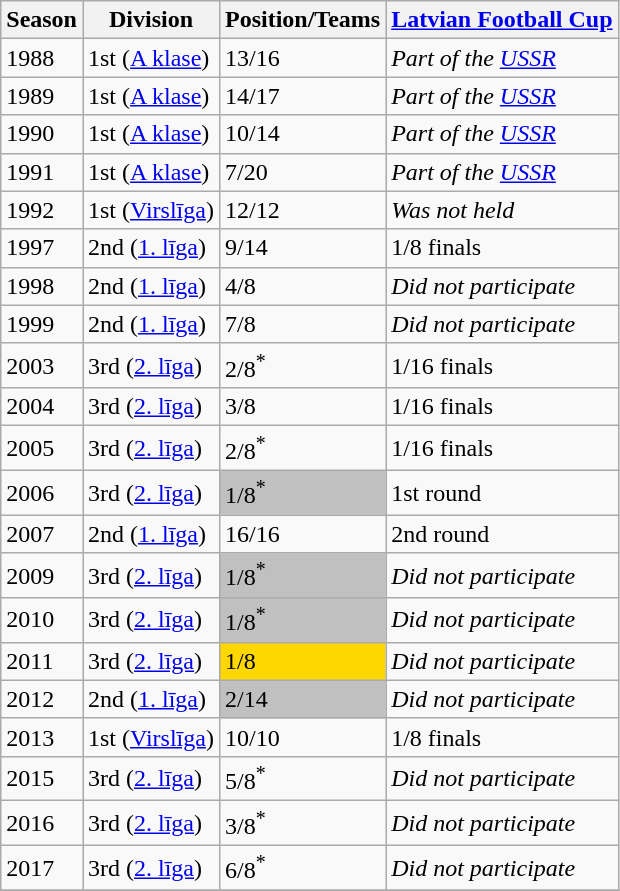<table class="wikitable">
<tr>
<th>Season</th>
<th>Division</th>
<th>Position/Teams</th>
<th><a href='#'>Latvian Football Cup</a></th>
</tr>
<tr>
<td>1988</td>
<td>1st (<a href='#'>A klase</a>)</td>
<td>13/16</td>
<td><em>Part of the <a href='#'>USSR</a></em></td>
</tr>
<tr>
<td>1989</td>
<td>1st (<a href='#'>A klase</a>)</td>
<td>14/17</td>
<td><em>Part of the <a href='#'>USSR</a></em></td>
</tr>
<tr>
<td>1990</td>
<td>1st (<a href='#'>A klase</a>)</td>
<td>10/14</td>
<td><em>Part of the <a href='#'>USSR</a></em></td>
</tr>
<tr>
<td>1991</td>
<td>1st (<a href='#'>A klase</a>)</td>
<td>7/20</td>
<td><em>Part of the <a href='#'>USSR</a></em></td>
</tr>
<tr>
<td>1992</td>
<td>1st (<a href='#'>Virslīga</a>)</td>
<td>12/12</td>
<td><em>Was not held</em></td>
</tr>
<tr>
<td>1997</td>
<td>2nd (<a href='#'>1. līga</a>)</td>
<td>9/14</td>
<td>1/8 finals</td>
</tr>
<tr>
<td>1998</td>
<td>2nd (<a href='#'>1. līga</a>)</td>
<td>4/8</td>
<td><em>Did not participate</em></td>
</tr>
<tr>
<td>1999</td>
<td>2nd (<a href='#'>1. līga</a>)</td>
<td>7/8</td>
<td><em>Did not participate</em></td>
</tr>
<tr>
<td>2003</td>
<td>3rd (<a href='#'>2. līga</a>)</td>
<td>2/8<sup>*</sup></td>
<td>1/16 finals</td>
</tr>
<tr>
<td>2004</td>
<td>3rd (<a href='#'>2. līga</a>)</td>
<td>3/8</td>
<td>1/16 finals</td>
</tr>
<tr>
<td>2005</td>
<td>3rd (<a href='#'>2. līga</a>)</td>
<td>2/8<sup>*</sup></td>
<td>1/16 finals</td>
</tr>
<tr>
<td>2006</td>
<td>3rd (<a href='#'>2. līga</a>)</td>
<td bgcolor=silver>1/8<sup>*</sup></td>
<td>1st round</td>
</tr>
<tr>
<td>2007</td>
<td>2nd (<a href='#'>1. līga</a>)</td>
<td>16/16</td>
<td>2nd round</td>
</tr>
<tr>
<td>2009</td>
<td>3rd (<a href='#'>2. līga</a>)</td>
<td bgcolor=silver>1/8<sup>*</sup></td>
<td><em>Did not participate</em></td>
</tr>
<tr>
<td>2010</td>
<td>3rd (<a href='#'>2. līga</a>)</td>
<td bgcolor=silver>1/8<sup>*</sup></td>
<td><em>Did not participate</em></td>
</tr>
<tr>
<td>2011</td>
<td>3rd (<a href='#'>2. līga</a>)</td>
<td bgcolor=gold>1/8</td>
<td><em>Did not participate</em></td>
</tr>
<tr>
<td>2012</td>
<td>2nd (<a href='#'>1. līga</a>)</td>
<td bgcolor=silver>2/14</td>
<td><em>Did not participate</em></td>
</tr>
<tr>
<td>2013</td>
<td>1st (<a href='#'>Virslīga</a>)</td>
<td>10/10</td>
<td>1/8 finals</td>
</tr>
<tr>
<td>2015</td>
<td>3rd (<a href='#'>2. līga</a>)</td>
<td>5/8<sup>*</sup></td>
<td><em>Did not participate</em></td>
</tr>
<tr>
<td>2016</td>
<td>3rd (<a href='#'>2. līga</a>)</td>
<td>3/8<sup>*</sup></td>
<td><em>Did not participate</em></td>
</tr>
<tr>
<td>2017</td>
<td>3rd (<a href='#'>2. līga</a>)</td>
<td>6/8<sup>*</sup></td>
<td><em>Did not participate</em></td>
</tr>
<tr>
</tr>
</table>
